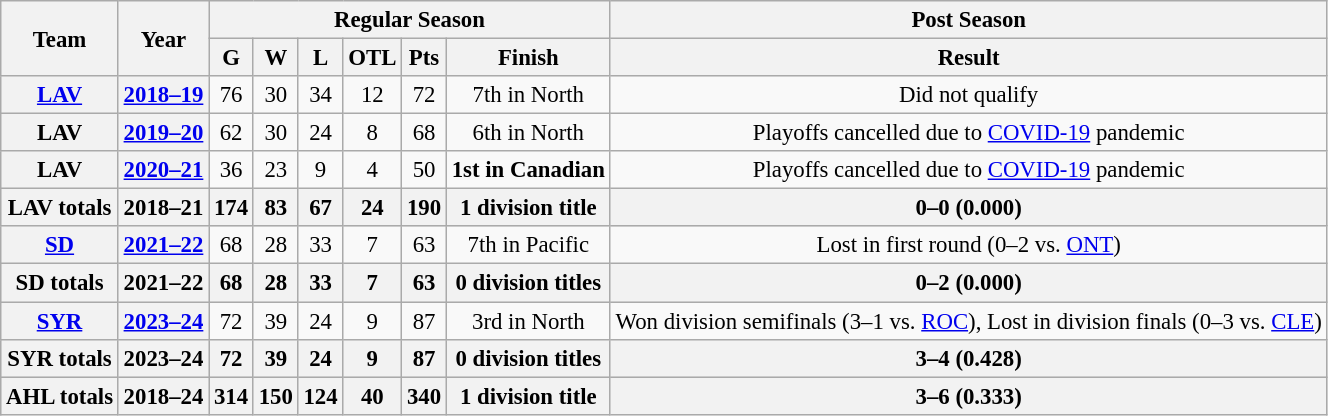<table class="wikitable" style="font-size: 95%; text-align:center;">
<tr>
<th rowspan="2">Team</th>
<th rowspan="2">Year</th>
<th colspan="6">Regular Season</th>
<th colspan="1">Post Season</th>
</tr>
<tr>
<th>G</th>
<th>W</th>
<th>L</th>
<th>OTL</th>
<th>Pts</th>
<th>Finish</th>
<th>Result</th>
</tr>
<tr>
<th><a href='#'>LAV</a></th>
<th><a href='#'>2018–19</a></th>
<td>76</td>
<td>30</td>
<td>34</td>
<td>12</td>
<td>72</td>
<td>7th in North</td>
<td>Did not qualify</td>
</tr>
<tr>
<th Laval Rocket>LAV</th>
<th><a href='#'>2019–20</a></th>
<td>62</td>
<td>30</td>
<td>24</td>
<td>8</td>
<td>68</td>
<td>6th in North</td>
<td>Playoffs cancelled due to <a href='#'>COVID-19</a> pandemic</td>
</tr>
<tr>
<th Laval Rocket>LAV</th>
<th><a href='#'>2020–21</a></th>
<td>36</td>
<td>23</td>
<td>9</td>
<td>4</td>
<td>50</td>
<td><strong>1st in Canadian</strong></td>
<td>Playoffs cancelled due to <a href='#'>COVID-19</a> pandemic</td>
</tr>
<tr align="centre" bgcolor="#dddddd">
<th>LAV totals</th>
<th>2018–21</th>
<th>174</th>
<th>83</th>
<th>67</th>
<th>24</th>
<th>190</th>
<th>1 division title</th>
<th>0–0 (0.000)</th>
</tr>
<tr>
<th><a href='#'>SD</a></th>
<th><a href='#'>2021–22</a></th>
<td>68</td>
<td>28</td>
<td>33</td>
<td>7</td>
<td>63</td>
<td>7th in Pacific</td>
<td>Lost in first round (0–2 vs. <a href='#'>ONT</a>)</td>
</tr>
<tr align="centre" bgcolor="#dddddd">
<th>SD totals</th>
<th>2021–22</th>
<th>68</th>
<th>28</th>
<th>33</th>
<th>7</th>
<th>63</th>
<th>0 division titles</th>
<th>0–2 (0.000)</th>
</tr>
<tr>
<th><a href='#'>SYR</a></th>
<th><a href='#'>2023–24</a></th>
<td>72</td>
<td>39</td>
<td>24</td>
<td>9</td>
<td>87</td>
<td>3rd in North</td>
<td>Won division semifinals (3–1 vs. <a href='#'>ROC</a>), Lost in division finals (0–3 vs. <a href='#'>CLE</a>)</td>
</tr>
<tr align="centre" bgcolor="#dddddd">
<th>SYR totals</th>
<th>2023–24</th>
<th>72</th>
<th>39</th>
<th>24</th>
<th>9</th>
<th>87</th>
<th>0 division titles</th>
<th>3–4 (0.428)</th>
</tr>
<tr align="centre" bgcolor="#dddddd">
<th>AHL totals</th>
<th>2018–24</th>
<th>314</th>
<th>150</th>
<th>124</th>
<th>40</th>
<th>340</th>
<th>1 division title</th>
<th>3–6 (0.333)</th>
</tr>
</table>
